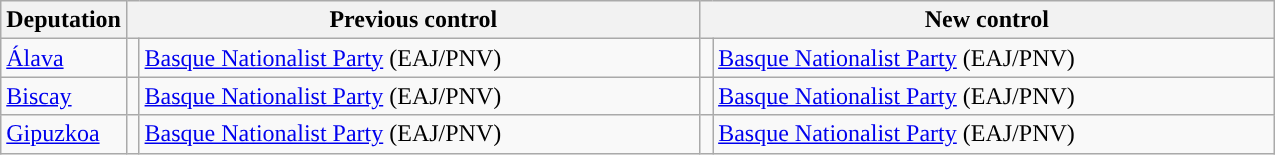<table class="wikitable sortable">
<tr>
<th>Deputation</th>
<th colspan="2" style="width:375px;">Previous control</th>
<th colspan="2" style="width:375px;">New control</th>
</tr>
<tr>
<td><a href='#'>Álava</a></td>
<td width="1" style="color:inherit;background:"></td>
<td><a href='#'>Basque Nationalist Party</a> (EAJ/PNV)</td>
<td width="1" style="color:inherit;background:"></td>
<td><a href='#'>Basque Nationalist Party</a> (EAJ/PNV)</td>
</tr>
<tr>
<td><a href='#'>Biscay</a></td>
<td style="color:inherit;background:"></td>
<td><a href='#'>Basque Nationalist Party</a> (EAJ/PNV)</td>
<td style="color:inherit;background:"></td>
<td><a href='#'>Basque Nationalist Party</a> (EAJ/PNV)</td>
</tr>
<tr>
<td><a href='#'>Gipuzkoa</a></td>
<td style="color:inherit;background:"></td>
<td><a href='#'>Basque Nationalist Party</a> (EAJ/PNV)</td>
<td style="color:inherit;background:"></td>
<td><a href='#'>Basque Nationalist Party</a> (EAJ/PNV)</td>
</tr>
</table>
